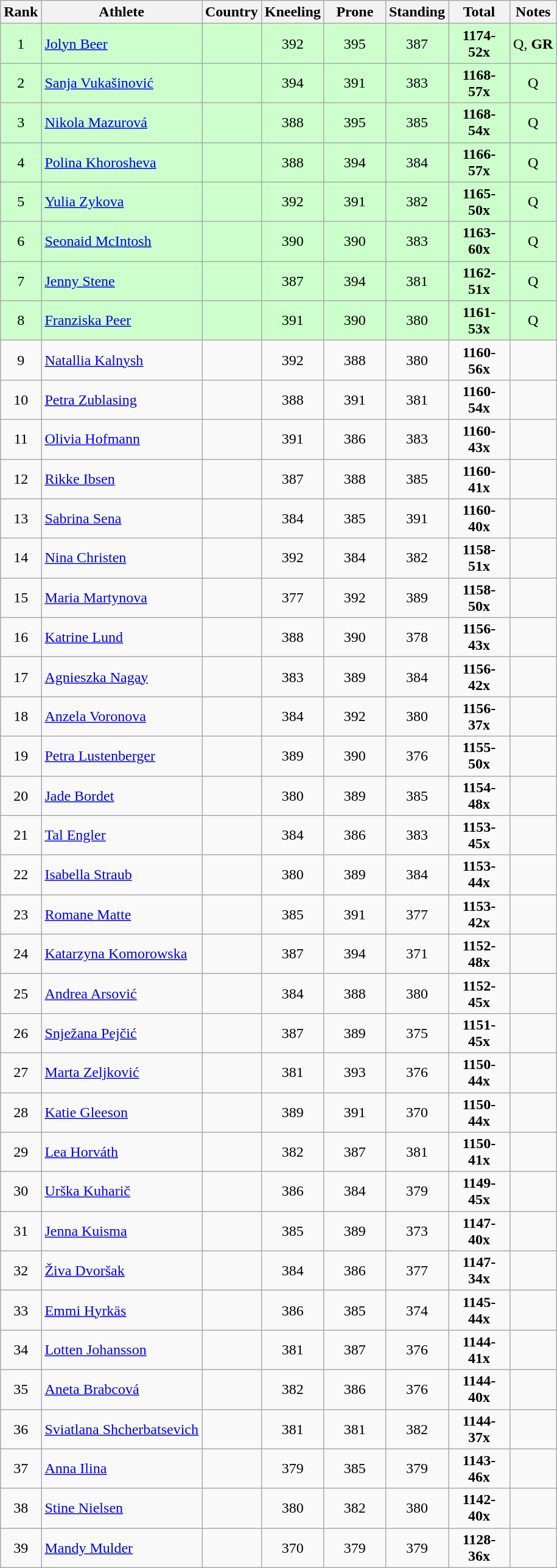<table class="wikitable sortable" style="text-align:center">
<tr>
<th>Rank</th>
<th>Athlete</th>
<th>Country</th>
<th width=60px>Kneeling</th>
<th width=60px>Prone</th>
<th width=60px>Standing</th>
<th width=60px>Total</th>
<th class=unsortable>Notes</th>
</tr>
<tr bgcolor=ccffcc>
<td>1</td>
<td align=left><a href='#'>Jolyn Beer</a></td>
<td align=left></td>
<td>392</td>
<td>395</td>
<td>387</td>
<td><strong>1174-52x</strong></td>
<td>Q, <strong>GR</strong></td>
</tr>
<tr bgcolor=ccffcc>
<td>2</td>
<td align=left><a href='#'>Sanja Vukašinović</a></td>
<td align=left></td>
<td>394</td>
<td>391</td>
<td>383</td>
<td><strong>1168-57x</strong></td>
<td>Q</td>
</tr>
<tr bgcolor=ccffcc>
<td>3</td>
<td align=left><a href='#'>Nikola Mazurová</a></td>
<td align=left></td>
<td>388</td>
<td>395</td>
<td>385</td>
<td><strong>1168-54x</strong></td>
<td>Q</td>
</tr>
<tr bgcolor=ccffcc>
<td>4</td>
<td align=left><a href='#'>Polina Khorosheva</a></td>
<td align=left></td>
<td>388</td>
<td>394</td>
<td>384</td>
<td><strong>1166-57x</strong></td>
<td>Q</td>
</tr>
<tr bgcolor=ccffcc>
<td>5</td>
<td align=left><a href='#'>Yulia Zykova</a></td>
<td align=left></td>
<td>392</td>
<td>391</td>
<td>382</td>
<td><strong>1165-50x</strong></td>
<td>Q</td>
</tr>
<tr bgcolor=ccffcc>
<td>6</td>
<td align=left><a href='#'>Seonaid McIntosh</a></td>
<td align=left></td>
<td>390</td>
<td>390</td>
<td>383</td>
<td><strong>1163-60x</strong></td>
<td>Q</td>
</tr>
<tr bgcolor=ccffcc>
<td>7</td>
<td align=left><a href='#'>Jenny Stene</a></td>
<td align=left></td>
<td>387</td>
<td>394</td>
<td>381</td>
<td><strong>1162-51x</strong></td>
<td>Q</td>
</tr>
<tr bgcolor=ccffcc>
<td>8</td>
<td align=left><a href='#'>Franziska Peer</a></td>
<td align=left></td>
<td>391</td>
<td>390</td>
<td>380</td>
<td><strong>1161-53x</strong></td>
<td>Q</td>
</tr>
<tr>
<td>9</td>
<td align=left><a href='#'>Natallia Kalnysh</a></td>
<td align=left></td>
<td>392</td>
<td>388</td>
<td>380</td>
<td><strong>1160-56x</strong></td>
<td></td>
</tr>
<tr>
<td>10</td>
<td align=left><a href='#'>Petra Zublasing</a></td>
<td align=left></td>
<td>388</td>
<td>391</td>
<td>381</td>
<td><strong>1160-54x</strong></td>
<td></td>
</tr>
<tr>
<td>11</td>
<td align=left><a href='#'>Olivia Hofmann</a></td>
<td align=left></td>
<td>391</td>
<td>386</td>
<td>383</td>
<td><strong>1160-43x</strong></td>
<td></td>
</tr>
<tr>
<td>12</td>
<td align=left><a href='#'>Rikke Ibsen</a></td>
<td align=left></td>
<td>387</td>
<td>388</td>
<td>385</td>
<td><strong>1160-41x</strong></td>
<td></td>
</tr>
<tr>
<td>13</td>
<td align=left><a href='#'>Sabrina Sena</a></td>
<td align=left></td>
<td>384</td>
<td>385</td>
<td>391</td>
<td><strong>1160-40x</strong></td>
<td></td>
</tr>
<tr>
<td>14</td>
<td align=left><a href='#'>Nina Christen</a></td>
<td align=left></td>
<td>392</td>
<td>384</td>
<td>382</td>
<td><strong>1158-51x</strong></td>
<td></td>
</tr>
<tr>
<td>15</td>
<td align=left><a href='#'>Maria Martynova</a></td>
<td align=left></td>
<td>377</td>
<td>392</td>
<td>389</td>
<td><strong>1158-50x</strong></td>
<td></td>
</tr>
<tr>
<td>16</td>
<td align=left><a href='#'>Katrine Lund</a></td>
<td align=left></td>
<td>388</td>
<td>390</td>
<td>378</td>
<td><strong>1156-43x</strong></td>
<td></td>
</tr>
<tr>
<td>17</td>
<td align=left><a href='#'>Agnieszka Nagay</a></td>
<td align=left></td>
<td>383</td>
<td>389</td>
<td>384</td>
<td><strong>1156-42x</strong></td>
<td></td>
</tr>
<tr>
<td>18</td>
<td align=left><a href='#'>Anzela Voronova</a></td>
<td align=left></td>
<td>384</td>
<td>392</td>
<td>380</td>
<td><strong>1156-37x</strong></td>
<td></td>
</tr>
<tr>
<td>19</td>
<td align=left><a href='#'>Petra Lustenberger</a></td>
<td align=left></td>
<td>389</td>
<td>390</td>
<td>376</td>
<td><strong>1155-50x</strong></td>
<td></td>
</tr>
<tr>
<td>20</td>
<td align=left><a href='#'>Jade Bordet</a></td>
<td align=left></td>
<td>380</td>
<td>389</td>
<td>385</td>
<td><strong>1154-48x</strong></td>
<td></td>
</tr>
<tr>
<td>21</td>
<td align=left><a href='#'>Tal Engler</a></td>
<td align=left></td>
<td>384</td>
<td>386</td>
<td>383</td>
<td><strong>1153-45x</strong></td>
<td></td>
</tr>
<tr>
<td>22</td>
<td align=left><a href='#'>Isabella Straub</a></td>
<td align=left></td>
<td>380</td>
<td>389</td>
<td>384</td>
<td><strong>1153-44x</strong></td>
<td></td>
</tr>
<tr>
<td>23</td>
<td align=left><a href='#'>Romane Matte</a></td>
<td align=left></td>
<td>385</td>
<td>391</td>
<td>377</td>
<td><strong>1153-42x</strong></td>
<td></td>
</tr>
<tr>
<td>24</td>
<td align=left><a href='#'>Katarzyna Komorowska</a></td>
<td align=left></td>
<td>387</td>
<td>394</td>
<td>371</td>
<td><strong>1152-48x</strong></td>
<td></td>
</tr>
<tr>
<td>25</td>
<td align=left><a href='#'>Andrea Arsović</a></td>
<td align=left></td>
<td>384</td>
<td>388</td>
<td>380</td>
<td><strong>1152-45x</strong></td>
<td></td>
</tr>
<tr>
<td>26</td>
<td align=left><a href='#'>Snježana Pejčić</a></td>
<td align=left></td>
<td>387</td>
<td>389</td>
<td>375</td>
<td><strong>1151-45x</strong></td>
<td></td>
</tr>
<tr>
<td>27</td>
<td align=left><a href='#'>Marta Zeljković</a></td>
<td align=left></td>
<td>381</td>
<td>393</td>
<td>376</td>
<td><strong>1150-44x</strong></td>
<td></td>
</tr>
<tr>
<td>28</td>
<td align=left><a href='#'>Katie Gleeson</a></td>
<td align=left></td>
<td>389</td>
<td>391</td>
<td>370</td>
<td><strong>1150-44x</strong></td>
<td></td>
</tr>
<tr>
<td>29</td>
<td align=left><a href='#'>Lea Horváth</a></td>
<td align=left></td>
<td>382</td>
<td>387</td>
<td>381</td>
<td><strong>1150-41x</strong></td>
<td></td>
</tr>
<tr>
<td>30</td>
<td align=left><a href='#'>Urška Kuharič</a></td>
<td align=left></td>
<td>386</td>
<td>384</td>
<td>379</td>
<td><strong>1149-45x</strong></td>
<td></td>
</tr>
<tr>
<td>31</td>
<td align=left><a href='#'>Jenna Kuisma</a></td>
<td align=left></td>
<td>385</td>
<td>389</td>
<td>373</td>
<td><strong>1147-40x</strong></td>
<td></td>
</tr>
<tr>
<td>32</td>
<td align=left><a href='#'>Živa Dvoršak</a></td>
<td align=left></td>
<td>384</td>
<td>386</td>
<td>377</td>
<td><strong>1147-34x</strong></td>
<td></td>
</tr>
<tr>
<td>33</td>
<td align=left><a href='#'>Emmi Hyrkäs</a></td>
<td align=left></td>
<td>386</td>
<td>385</td>
<td>374</td>
<td><strong>1145-44x</strong></td>
<td></td>
</tr>
<tr>
<td>34</td>
<td align=left><a href='#'>Lotten Johansson</a></td>
<td align=left></td>
<td>381</td>
<td>387</td>
<td>376</td>
<td><strong>1144-41x</strong></td>
<td></td>
</tr>
<tr>
<td>35</td>
<td align=left><a href='#'>Aneta Brabcová</a></td>
<td align=left></td>
<td>382</td>
<td>386</td>
<td>376</td>
<td><strong>1144-40x</strong></td>
<td></td>
</tr>
<tr>
<td>36</td>
<td align=left><a href='#'>Sviatlana Shcherbatsevich</a></td>
<td align=left></td>
<td>381</td>
<td>381</td>
<td>382</td>
<td><strong>1144-37x</strong></td>
<td></td>
</tr>
<tr>
<td>37</td>
<td align=left><a href='#'>Anna Ilina</a></td>
<td align=left></td>
<td>379</td>
<td>385</td>
<td>379</td>
<td><strong>1143-46x</strong></td>
<td></td>
</tr>
<tr>
<td>38</td>
<td align=left><a href='#'>Stine Nielsen</a></td>
<td align=left></td>
<td>380</td>
<td>382</td>
<td>380</td>
<td><strong>1142-40x</strong></td>
<td></td>
</tr>
<tr>
<td>39</td>
<td align=left><a href='#'>Mandy Mulder</a></td>
<td align=left></td>
<td>370</td>
<td>379</td>
<td>379</td>
<td><strong>1128-36x</strong></td>
<td></td>
</tr>
</table>
